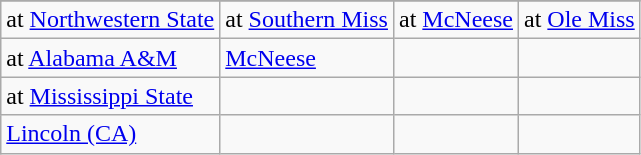<table class="wikitable">
<tr>
</tr>
<tr>
<td>at <a href='#'>Northwestern State</a></td>
<td>at <a href='#'>Southern Miss</a></td>
<td>at <a href='#'>McNeese</a></td>
<td>at <a href='#'>Ole Miss</a></td>
</tr>
<tr>
<td>at <a href='#'>Alabama A&M</a></td>
<td><a href='#'>McNeese</a></td>
<td></td>
<td></td>
</tr>
<tr>
<td>at <a href='#'>Mississippi State</a></td>
<td></td>
<td></td>
<td></td>
</tr>
<tr>
<td><a href='#'>Lincoln (CA)</a></td>
<td></td>
<td></td>
<td></td>
</tr>
</table>
